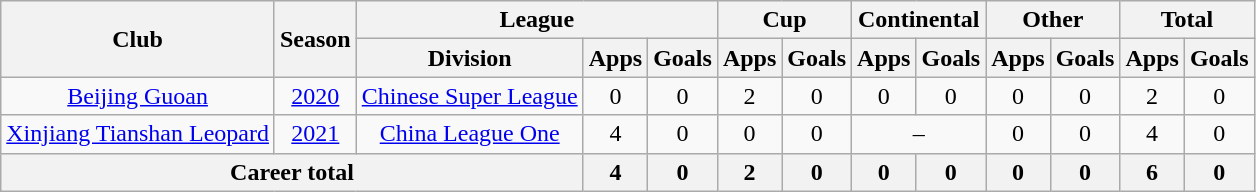<table class="wikitable" style="text-align: center">
<tr>
<th rowspan="2">Club</th>
<th rowspan="2">Season</th>
<th colspan="3">League</th>
<th colspan="2">Cup</th>
<th colspan="2">Continental</th>
<th colspan="2">Other</th>
<th colspan="2">Total</th>
</tr>
<tr>
<th>Division</th>
<th>Apps</th>
<th>Goals</th>
<th>Apps</th>
<th>Goals</th>
<th>Apps</th>
<th>Goals</th>
<th>Apps</th>
<th>Goals</th>
<th>Apps</th>
<th>Goals</th>
</tr>
<tr>
<td><a href='#'>Beijing Guoan</a></td>
<td><a href='#'>2020</a></td>
<td><a href='#'>Chinese Super League</a></td>
<td>0</td>
<td>0</td>
<td>2</td>
<td>0</td>
<td>0</td>
<td>0</td>
<td>0</td>
<td>0</td>
<td>2</td>
<td>0</td>
</tr>
<tr>
<td><a href='#'>Xinjiang Tianshan Leopard</a></td>
<td><a href='#'>2021</a></td>
<td><a href='#'>China League One</a></td>
<td>4</td>
<td>0</td>
<td>0</td>
<td>0</td>
<td colspan="2">–</td>
<td>0</td>
<td>0</td>
<td>4</td>
<td>0</td>
</tr>
<tr>
<th colspan=3>Career total</th>
<th>4</th>
<th>0</th>
<th>2</th>
<th>0</th>
<th>0</th>
<th>0</th>
<th>0</th>
<th>0</th>
<th>6</th>
<th>0</th>
</tr>
</table>
